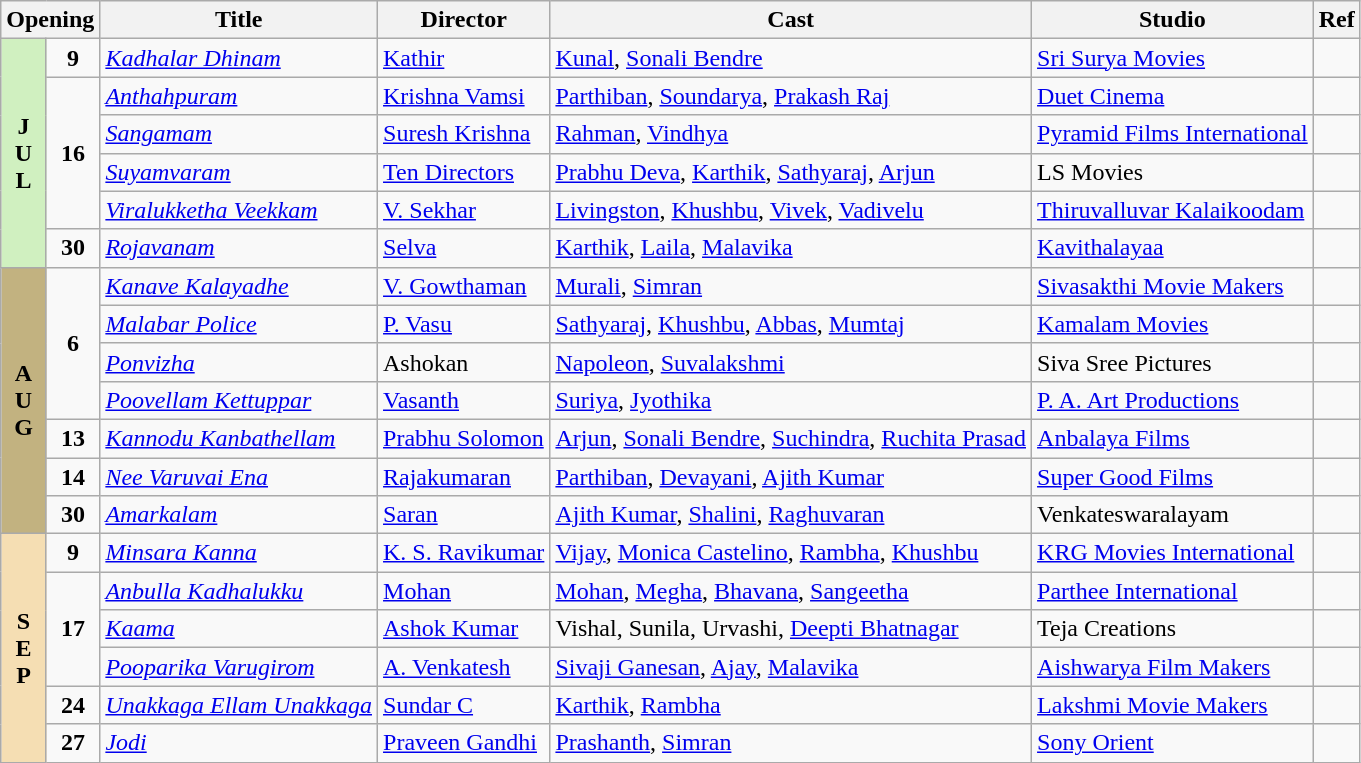<table class="wikitable">
<tr>
<th colspan="2">Opening</th>
<th>Title</th>
<th>Director</th>
<th>Cast</th>
<th>Studio</th>
<th>Ref</th>
</tr>
<tr --   July!="???">
<td rowspan="6" valign="center" align="center" style="background: #d0f0c0; textcolor:#000;"><strong>J<br>U<br>L</strong></td>
<td rowspan="1" align="center"><strong>9</strong></td>
<td><em><a href='#'>Kadhalar Dhinam</a></em></td>
<td><a href='#'>Kathir</a></td>
<td><a href='#'>Kunal</a>, <a href='#'>Sonali Bendre</a></td>
<td><a href='#'>Sri Surya Movies</a></td>
<td></td>
</tr>
<tr -->
<td rowspan="4" align="center"><strong>16</strong></td>
<td><em><a href='#'>Anthahpuram</a></em></td>
<td><a href='#'>Krishna Vamsi</a></td>
<td><a href='#'>Parthiban</a>, <a href='#'>Soundarya</a>, <a href='#'>Prakash Raj</a></td>
<td><a href='#'>Duet Cinema</a></td>
<td></td>
</tr>
<tr -->
<td><em><a href='#'>Sangamam</a></em></td>
<td><a href='#'>Suresh Krishna</a></td>
<td><a href='#'>Rahman</a>, <a href='#'>Vindhya</a></td>
<td><a href='#'>Pyramid Films International</a></td>
<td></td>
</tr>
<tr -->
<td><em><a href='#'>Suyamvaram</a></em></td>
<td><a href='#'>Ten Directors</a></td>
<td><a href='#'>Prabhu Deva</a>, <a href='#'>Karthik</a>, <a href='#'>Sathyaraj</a>, <a href='#'>Arjun</a></td>
<td>LS Movies</td>
<td></td>
</tr>
<tr -->
<td><em><a href='#'>Viralukketha Veekkam</a></em></td>
<td><a href='#'>V. Sekhar</a></td>
<td><a href='#'>Livingston</a>, <a href='#'>Khushbu</a>, <a href='#'>Vivek</a>, <a href='#'>Vadivelu</a></td>
<td><a href='#'>Thiruvalluvar Kalaikoodam</a></td>
<td></td>
</tr>
<tr -->
<td rowspan="1" align="center"><strong>30</strong></td>
<td><em><a href='#'>Rojavanam</a></em></td>
<td><a href='#'>Selva</a></td>
<td><a href='#'>Karthik</a>, <a href='#'>Laila</a>, <a href='#'>Malavika</a></td>
<td><a href='#'>Kavithalayaa</a></td>
<td></td>
</tr>
<tr --   August!="???">
<td rowspan="7" valign="center" align="center" style="background:#C2B280;"><strong>A<br>U<br>G</strong></td>
<td rowspan="4" align="center"><strong>6</strong></td>
<td><em><a href='#'>Kanave Kalayadhe</a></em></td>
<td><a href='#'>V. Gowthaman</a></td>
<td><a href='#'>Murali</a>, <a href='#'>Simran</a></td>
<td><a href='#'>Sivasakthi Movie Makers</a></td>
<td></td>
</tr>
<tr -->
<td><em><a href='#'>Malabar Police</a></em></td>
<td><a href='#'>P. Vasu</a></td>
<td><a href='#'>Sathyaraj</a>, <a href='#'>Khushbu</a>, <a href='#'>Abbas</a>, <a href='#'>Mumtaj</a></td>
<td><a href='#'>Kamalam Movies</a></td>
<td></td>
</tr>
<tr -->
<td><em><a href='#'>Ponvizha</a></em></td>
<td>Ashokan</td>
<td><a href='#'>Napoleon</a>, <a href='#'>Suvalakshmi</a></td>
<td>Siva Sree Pictures</td>
<td></td>
</tr>
<tr -->
<td><em><a href='#'>Poovellam Kettuppar</a></em></td>
<td><a href='#'>Vasanth</a></td>
<td><a href='#'>Suriya</a>, <a href='#'>Jyothika</a></td>
<td><a href='#'>P. A. Art Productions</a></td>
<td></td>
</tr>
<tr -->
<td rowspan="1" align="center"><strong>13</strong></td>
<td><em><a href='#'>Kannodu Kanbathellam</a></em></td>
<td><a href='#'>Prabhu Solomon</a></td>
<td><a href='#'>Arjun</a>, <a href='#'>Sonali Bendre</a>, <a href='#'>Suchindra</a>, <a href='#'>Ruchita Prasad</a></td>
<td><a href='#'>Anbalaya Films</a></td>
<td></td>
</tr>
<tr -->
<td rowspan="1" align="center"><strong>14</strong></td>
<td><em><a href='#'>Nee Varuvai Ena</a></em></td>
<td><a href='#'>Rajakumaran</a></td>
<td><a href='#'>Parthiban</a>, <a href='#'>Devayani</a>, <a href='#'>Ajith Kumar</a></td>
<td><a href='#'>Super Good Films</a></td>
<td></td>
</tr>
<tr -->
<td rowspan="1" align="center"><strong>30</strong></td>
<td><em><a href='#'>Amarkalam</a></em></td>
<td><a href='#'>Saran</a></td>
<td><a href='#'>Ajith Kumar</a>, <a href='#'>Shalini</a>, <a href='#'>Raghuvaran</a></td>
<td>Venkateswaralayam</td>
<td></td>
</tr>
<tr -->
<td rowspan="6" valign="center" align="center" style="background:#F5DEB3; textcolor:#000;"><strong>S<br>E<br>P</strong></td>
<td align="center"><strong>9</strong></td>
<td><em><a href='#'>Minsara Kanna</a></em></td>
<td><a href='#'>K. S. Ravikumar</a></td>
<td><a href='#'>Vijay</a>, <a href='#'>Monica Castelino</a>, <a href='#'>Rambha</a>, <a href='#'>Khushbu</a></td>
<td><a href='#'>KRG Movies International</a></td>
<td></td>
</tr>
<tr -->
<td rowspan="3" align="center"><strong>17</strong></td>
<td><em><a href='#'>Anbulla Kadhalukku</a></em></td>
<td><a href='#'>Mohan</a></td>
<td><a href='#'>Mohan</a>, <a href='#'>Megha</a>, <a href='#'>Bhavana</a>, <a href='#'>Sangeetha</a></td>
<td><a href='#'>Parthee International</a></td>
<td></td>
</tr>
<tr -->
<td><em><a href='#'>Kaama</a></em></td>
<td><a href='#'>Ashok Kumar</a></td>
<td>Vishal, Sunila, Urvashi, <a href='#'>Deepti Bhatnagar</a></td>
<td>Teja Creations</td>
<td></td>
</tr>
<tr -->
<td><em><a href='#'>Pooparika Varugirom</a></em></td>
<td><a href='#'>A. Venkatesh</a></td>
<td><a href='#'>Sivaji Ganesan</a>, <a href='#'>Ajay</a>, <a href='#'>Malavika</a></td>
<td><a href='#'>Aishwarya Film Makers</a></td>
<td></td>
</tr>
<tr -->
<td rowspan="1" align="center"><strong>24</strong></td>
<td><em><a href='#'>Unakkaga Ellam Unakkaga</a></em></td>
<td><a href='#'>Sundar C</a></td>
<td><a href='#'>Karthik</a>, <a href='#'>Rambha</a></td>
<td><a href='#'>Lakshmi Movie Makers</a></td>
<td></td>
</tr>
<tr -->
<td align="center"><strong>27</strong></td>
<td><em><a href='#'>Jodi</a></em></td>
<td><a href='#'>Praveen Gandhi</a></td>
<td><a href='#'>Prashanth</a>, <a href='#'>Simran</a></td>
<td><a href='#'>Sony Orient</a></td>
<td></td>
</tr>
</table>
